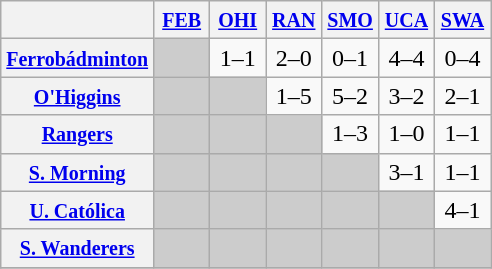<table class="wikitable" style="text-align:center">
<tr>
<th width="90"> </th>
<th width="30"><small><a href='#'>FEB</a></small></th>
<th width="30"><small><a href='#'>OHI</a></small></th>
<th width="30"><small><a href='#'>RAN</a></small></th>
<th width="30"><small><a href='#'>SMO</a></small></th>
<th width="30"><small><a href='#'>UCA</a></small></th>
<th width="30"><small><a href='#'>SWA</a></small></th>
</tr>
<tr>
<th><small><a href='#'>Ferrobádminton</a></small></th>
<td bgcolor="#CCCCCC"></td>
<td>1–1</td>
<td>2–0</td>
<td>0–1</td>
<td>4–4</td>
<td>0–4</td>
</tr>
<tr>
<th><small><a href='#'>O'Higgins</a></small></th>
<td bgcolor="#CCCCCC"></td>
<td bgcolor="#CCCCCC"></td>
<td>1–5</td>
<td>5–2</td>
<td>3–2</td>
<td>2–1</td>
</tr>
<tr>
<th><small><a href='#'>Rangers</a></small></th>
<td bgcolor="#CCCCCC"></td>
<td bgcolor="#CCCCCC"></td>
<td bgcolor="#CCCCCC"></td>
<td>1–3</td>
<td>1–0</td>
<td>1–1</td>
</tr>
<tr>
<th><small><a href='#'>S. Morning</a></small></th>
<td bgcolor="#CCCCCC"></td>
<td bgcolor="#CCCCCC"></td>
<td bgcolor="#CCCCCC"></td>
<td bgcolor="#CCCCCC"></td>
<td>3–1</td>
<td>1–1</td>
</tr>
<tr>
<th><small><a href='#'>U. Católica</a></small></th>
<td bgcolor="#CCCCCC"></td>
<td bgcolor="#CCCCCC"></td>
<td bgcolor="#CCCCCC"></td>
<td bgcolor="#CCCCCC"></td>
<td bgcolor="#CCCCCC"></td>
<td>4–1</td>
</tr>
<tr>
<th><small><a href='#'>S. Wanderers</a></small></th>
<td bgcolor="#CCCCCC"></td>
<td bgcolor="#CCCCCC"></td>
<td bgcolor="#CCCCCC"></td>
<td bgcolor="#CCCCCC"></td>
<td bgcolor="#CCCCCC"></td>
<td bgcolor="#CCCCCC"></td>
</tr>
<tr>
</tr>
</table>
